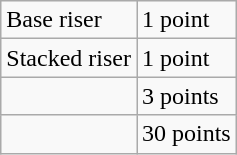<table class="wikitable" style="float:right">
<tr>
<td>Base riser</td>
<td>1 point</td>
</tr>
<tr>
<td>Stacked riser</td>
<td>1 point</td>
</tr>
<tr>
<td></td>
<td>3 points</td>
</tr>
<tr>
<td></td>
<td>30 points</td>
</tr>
</table>
